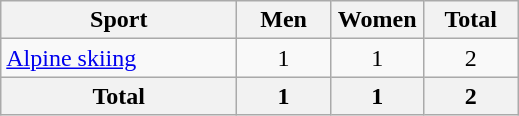<table class="wikitable sortable" style="text-align:center;">
<tr>
<th width=150>Sport</th>
<th width=55>Men</th>
<th width=55>Women</th>
<th width=55>Total</th>
</tr>
<tr>
<td align=left><a href='#'>Alpine skiing</a></td>
<td>1</td>
<td>1</td>
<td>2</td>
</tr>
<tr>
<th>Total</th>
<th>1</th>
<th>1</th>
<th>2</th>
</tr>
</table>
